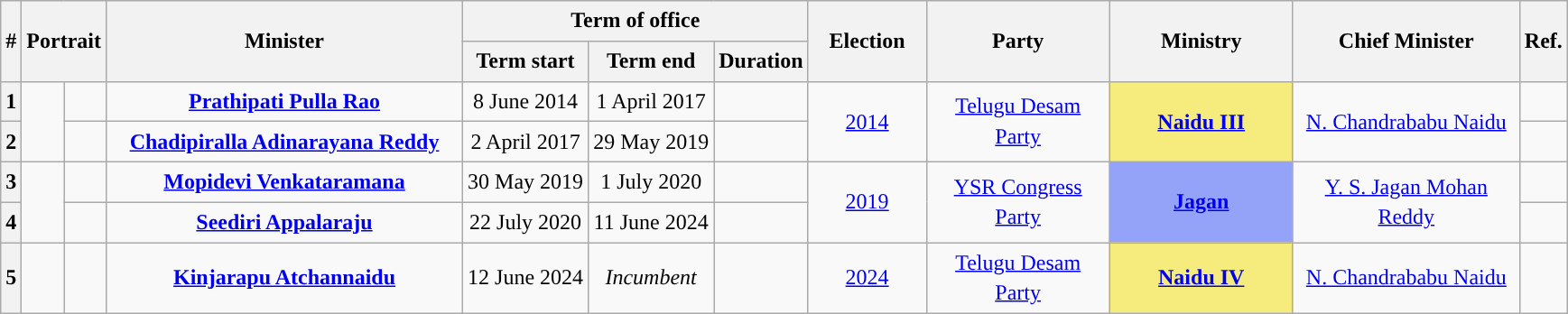<table class="wikitable" style="line-height:1.4em; text-align:center">
<tr>
<th rowspan=2>#</th>
<th rowspan=2 colspan="2">Portrait</th>
<th rowspan=2 style="width:16em">Minister<br></th>
<th colspan="3">Term of office</th>
<th rowspan=2 style="width:5em">Election<br></th>
<th rowspan=2 style="width:8em">Party</th>
<th rowspan=2 style="width:8em">Ministry</th>
<th rowspan=2 style="width:10em">Chief Minister</th>
<th rowspan=2>Ref.</th>
</tr>
<tr>
<th>Term start</th>
<th>Term end</th>
<th>Duration</th>
</tr>
<tr>
<th>1</th>
<td rowspan=2></td>
<td></td>
<td><strong><a href='#'>Prathipati Pulla Rao</a></strong><br></td>
<td>8 June 2014</td>
<td>1 April 2017</td>
<td><strong></strong></td>
<td rowspan=2><a href='#'>2014</a><br></td>
<td rowspan=2><a href='#'>Telugu Desam Party</a></td>
<td rowspan=2 bgcolor="#F5EC7D"><strong><a href='#'>Naidu III</a></strong></td>
<td rowspan=2><a href='#'>N. Chandrababu Naidu</a></td>
<td></td>
</tr>
<tr>
<th>2</th>
<td></td>
<td><strong><a href='#'>Chadipiralla Adinarayana Reddy</a></strong><br></td>
<td>2 April 2017</td>
<td>29 May 2019</td>
<td><strong></strong></td>
<td></td>
</tr>
<tr>
<th>3</th>
<td rowspan=2></td>
<td></td>
<td><strong><a href='#'>Mopidevi Venkataramana</a></strong><br></td>
<td>30 May 2019</td>
<td>1 July 2020</td>
<td><strong></strong></td>
<td rowspan=2><a href='#'>2019</a><br></td>
<td rowspan="2"><a href='#'>YSR Congress Party</a></td>
<td rowspan=2 bgcolor="#94A2F7"><strong><a href='#'>Jagan</a></strong></td>
<td rowspan="2"><a href='#'>Y. S. Jagan Mohan Reddy</a></td>
<td></td>
</tr>
<tr>
<th>4</th>
<td></td>
<td><strong><a href='#'>Seediri Appalaraju</a></strong><br></td>
<td>22 July 2020</td>
<td>11 June 2024</td>
<td><strong></strong></td>
<td></td>
</tr>
<tr>
<th>5</th>
<td></td>
<td></td>
<td><strong><a href='#'>Kinjarapu Atchannaidu</a></strong><br></td>
<td>12 June 2024</td>
<td><em>Incumbent</em></td>
<td><strong></strong></td>
<td><a href='#'>2024</a><br></td>
<td><a href='#'>Telugu Desam Party</a></td>
<td bgcolor="#F5EC7D"><strong><a href='#'>Naidu IV</a></strong></td>
<td><a href='#'>N. Chandrababu Naidu</a></td>
<td></td>
</tr>
</table>
